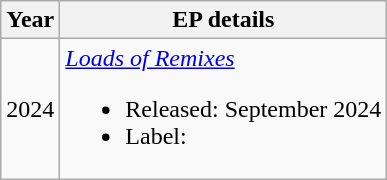<table class="wikitable">
<tr>
<th rowspan="1">Year</th>
<th rowspan="1">EP details</th>
</tr>
<tr>
<td>2024</td>
<td><em><a href='#'>Loads of Remixes</a></em><br><ul><li>Released: September 2024</li><li>Label:</li></ul></td>
</tr>
</table>
